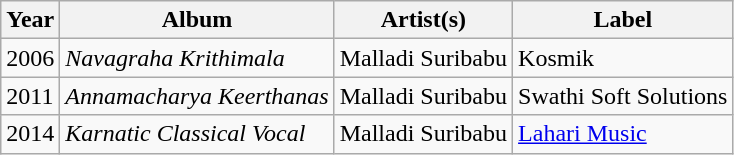<table class="wikitable sortable">
<tr>
<th>Year</th>
<th>Album</th>
<th>Artist(s)</th>
<th>Label</th>
</tr>
<tr>
<td>2006</td>
<td><em>Navagraha Krithimala</em></td>
<td>Malladi Suribabu</td>
<td>Kosmik</td>
</tr>
<tr>
<td>2011</td>
<td><em>Annamacharya Keerthanas</em></td>
<td>Malladi Suribabu</td>
<td>Swathi Soft Solutions</td>
</tr>
<tr>
<td>2014</td>
<td><em>Karnatic Classical Vocal</em></td>
<td>Malladi Suribabu</td>
<td><a href='#'>Lahari Music</a></td>
</tr>
</table>
